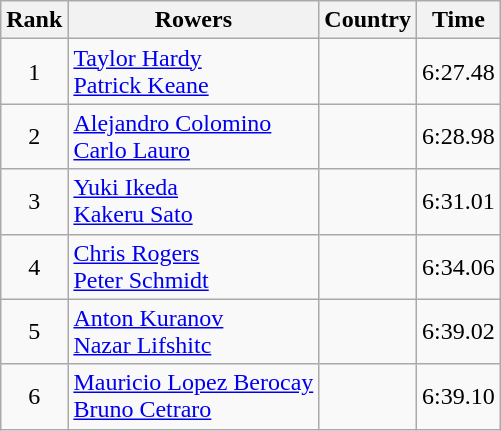<table class="wikitable" style="text-align:center">
<tr>
<th>Rank</th>
<th>Rowers</th>
<th>Country</th>
<th>Time</th>
</tr>
<tr>
<td>1</td>
<td align="left"><a href='#'>Taylor Hardy</a><br><a href='#'>Patrick Keane</a></td>
<td align="left"></td>
<td>6:27.48</td>
</tr>
<tr>
<td>2</td>
<td align="left"><a href='#'>Alejandro Colomino</a><br><a href='#'>Carlo Lauro</a></td>
<td align="left"></td>
<td>6:28.98</td>
</tr>
<tr>
<td>3</td>
<td align="left"><a href='#'>Yuki Ikeda</a><br><a href='#'>Kakeru Sato</a></td>
<td align="left"></td>
<td>6:31.01</td>
</tr>
<tr>
<td>4</td>
<td align="left"><a href='#'>Chris Rogers</a><br><a href='#'>Peter Schmidt</a></td>
<td align="left"></td>
<td>6:34.06</td>
</tr>
<tr>
<td>5</td>
<td align="left"><a href='#'>Anton Kuranov</a><br><a href='#'>Nazar Lifshitc</a></td>
<td align="left"></td>
<td>6:39.02</td>
</tr>
<tr>
<td>6</td>
<td align="left"><a href='#'>Mauricio Lopez Berocay</a><br><a href='#'>Bruno Cetraro</a></td>
<td align="left"></td>
<td>6:39.10</td>
</tr>
</table>
